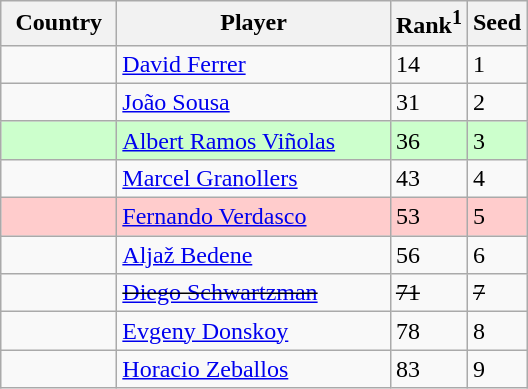<table class="sortable wikitable">
<tr>
<th width="70">Country</th>
<th width="175">Player</th>
<th>Rank<sup>1</sup></th>
<th>Seed</th>
</tr>
<tr>
<td></td>
<td><a href='#'>David Ferrer</a></td>
<td>14</td>
<td>1</td>
</tr>
<tr>
<td></td>
<td><a href='#'>João Sousa</a></td>
<td>31</td>
<td>2</td>
</tr>
<tr style="background:#cfc;">
<td></td>
<td><a href='#'>Albert Ramos Viñolas</a></td>
<td>36</td>
<td>3</td>
</tr>
<tr>
<td></td>
<td><a href='#'>Marcel Granollers</a></td>
<td>43</td>
<td>4</td>
</tr>
<tr style="background:#fcc;">
<td></td>
<td><a href='#'>Fernando Verdasco</a></td>
<td>53</td>
<td>5</td>
</tr>
<tr>
<td></td>
<td><a href='#'>Aljaž Bedene</a></td>
<td>56</td>
<td>6</td>
</tr>
<tr>
<td><s></s></td>
<td><s><a href='#'>Diego Schwartzman</a></s></td>
<td><s>71</s></td>
<td><s>7</s></td>
</tr>
<tr>
<td></td>
<td><a href='#'>Evgeny Donskoy</a></td>
<td>78</td>
<td>8</td>
</tr>
<tr>
<td></td>
<td><a href='#'>Horacio Zeballos</a></td>
<td>83</td>
<td>9</td>
</tr>
</table>
